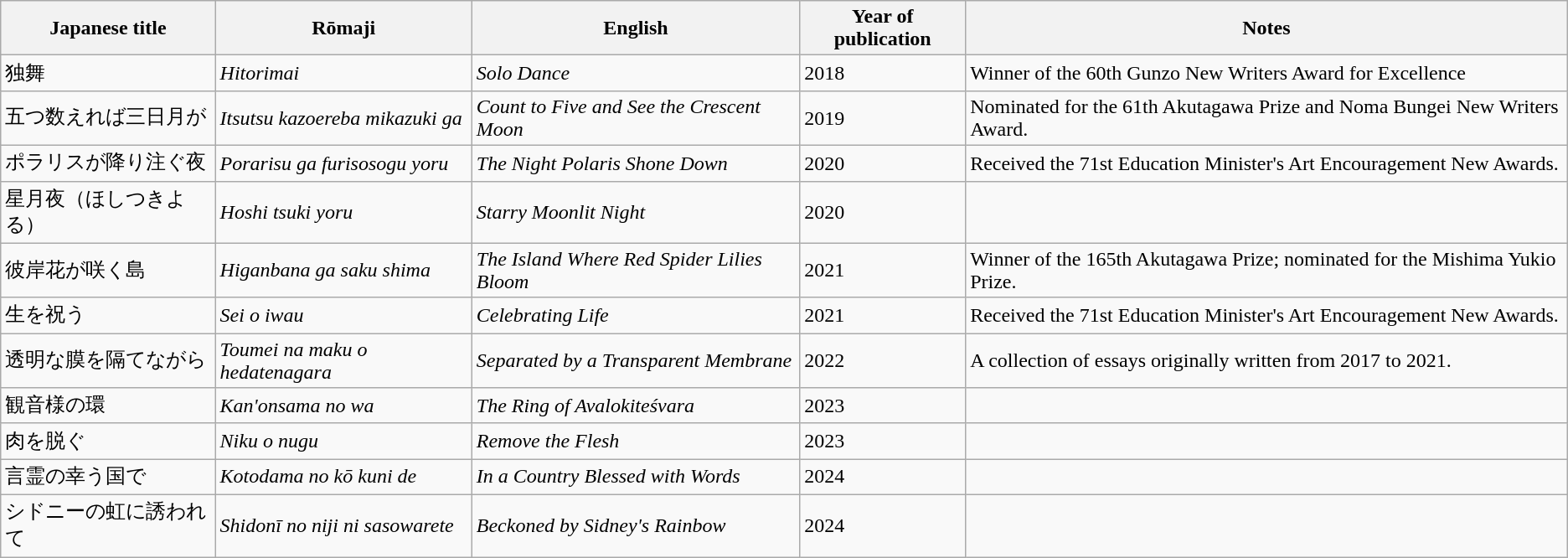<table class="wikitable">
<tr>
<th>Japanese title</th>
<th>Rōmaji</th>
<th>English</th>
<th>Year of publication</th>
<th>Notes</th>
</tr>
<tr>
<td>独舞</td>
<td><em>Hitorimai</em></td>
<td><em>Solo Dance</em></td>
<td>2018</td>
<td>Winner of the 60th Gunzo New Writers Award for Excellence</td>
</tr>
<tr>
<td>五つ数えれば三日月が</td>
<td><em>Itsutsu kazoereba mikazuki ga</em></td>
<td><em>Count to Five and See the Crescent Moon</em></td>
<td>2019</td>
<td>Nominated for the 61th Akutagawa Prize and Noma Bungei New Writers Award.</td>
</tr>
<tr>
<td>ポラリスが降り注ぐ夜</td>
<td><em>Porarisu ga furisosogu yoru</em></td>
<td><em>The Night Polaris Shone Down</em></td>
<td>2020</td>
<td>Received the 71st Education Minister's Art Encouragement New Awards.</td>
</tr>
<tr>
<td>星月夜（ほしつきよる）</td>
<td><em>Hoshi tsuki yoru</em></td>
<td><em>Starry Moonlit Night</em></td>
<td>2020</td>
<td></td>
</tr>
<tr>
<td>彼岸花が咲く島</td>
<td><em>Higanbana ga saku shima</em></td>
<td><em>The Island Where Red Spider Lilies Bloom</em></td>
<td>2021</td>
<td>Winner of the 165th Akutagawa Prize; nominated for the Mishima Yukio Prize.</td>
</tr>
<tr>
<td>生を祝う</td>
<td><em>Sei o iwau</em></td>
<td><em>Celebrating Life</em></td>
<td>2021</td>
<td>Received the 71st Education Minister's Art Encouragement New Awards.</td>
</tr>
<tr>
<td>透明な膜を隔てながら</td>
<td><em>Toumei na maku o hedatenagara</em></td>
<td><em>Separated by a Transparent Membrane</em></td>
<td>2022</td>
<td>A collection of essays originally written from 2017 to 2021.</td>
</tr>
<tr>
<td>観音様の環</td>
<td><em>Kan'onsama no wa</em></td>
<td><em>The Ring of Avalokiteśvara</em></td>
<td>2023</td>
<td></td>
</tr>
<tr>
<td>肉を脱ぐ</td>
<td><em>Niku o nugu</em></td>
<td><em>Remove the Flesh</em></td>
<td>2023</td>
<td></td>
</tr>
<tr>
<td>言霊の幸う国で</td>
<td><em>Kotodama no kō kuni de</em></td>
<td><em>In a Country Blessed with Words</em></td>
<td>2024</td>
<td></td>
</tr>
<tr>
<td>シドニーの虹に誘われて</td>
<td><em>Shidonī no niji ni sasowarete</em></td>
<td><em>Beckoned by Sidney's Rainbow</em></td>
<td>2024</td>
</tr>
</table>
